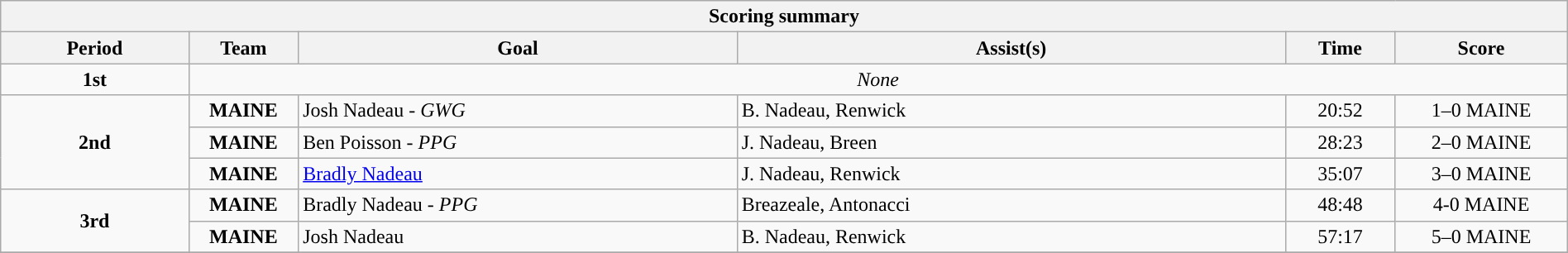<table style="width:100%;" class="wikitable">
<tr>
<th colspan=6>Scoring summary</th>
</tr>
<tr>
<th style="width:12%;">Period</th>
<th style="width:7%;">Team</th>
<th style="width:28%;">Goal</th>
<th style="width:35%;">Assist(s)</th>
<th style="width:7%;">Time</th>
<th style="width:11%;">Score</th>
</tr>
<tr>
<td style="text-align:center;" rowspan="1"><strong>1st</strong></td>
<td style="text-align:center;" colspan="5"><em>None</em></td>
</tr>
<tr>
<td style="text-align:center;" rowspan="3"><strong>2nd</strong></td>
<td align=center><strong>MAINE</strong></td>
<td>Josh Nadeau - <em>GWG</em></td>
<td>B. Nadeau, Renwick</td>
<td align=center>20:52</td>
<td align=center>1–0 MAINE</td>
</tr>
<tr>
<td align=center><strong>MAINE</strong></td>
<td>Ben Poisson - <em>PPG</em></td>
<td>J. Nadeau, Breen</td>
<td align=center>28:23</td>
<td align=center>2–0 MAINE</td>
</tr>
<tr>
<td align=center><strong>MAINE</strong></td>
<td><a href='#'>Bradly Nadeau</a></td>
<td>J. Nadeau, Renwick</td>
<td align=center>35:07</td>
<td align=center>3–0 MAINE</td>
</tr>
<tr>
<td style="text-align:center;" rowspan="2"><strong>3rd</strong></td>
<td align=center><strong>MAINE</strong></td>
<td>Bradly Nadeau - <em>PPG</em></td>
<td>Breazeale, Antonacci</td>
<td align=center>48:48</td>
<td align=center>4-0 MAINE</td>
</tr>
<tr>
<td align=center><strong>MAINE</strong></td>
<td>Josh Nadeau</td>
<td>B. Nadeau, Renwick</td>
<td align=center>57:17</td>
<td align=center>5–0 MAINE</td>
</tr>
<tr>
</tr>
</table>
